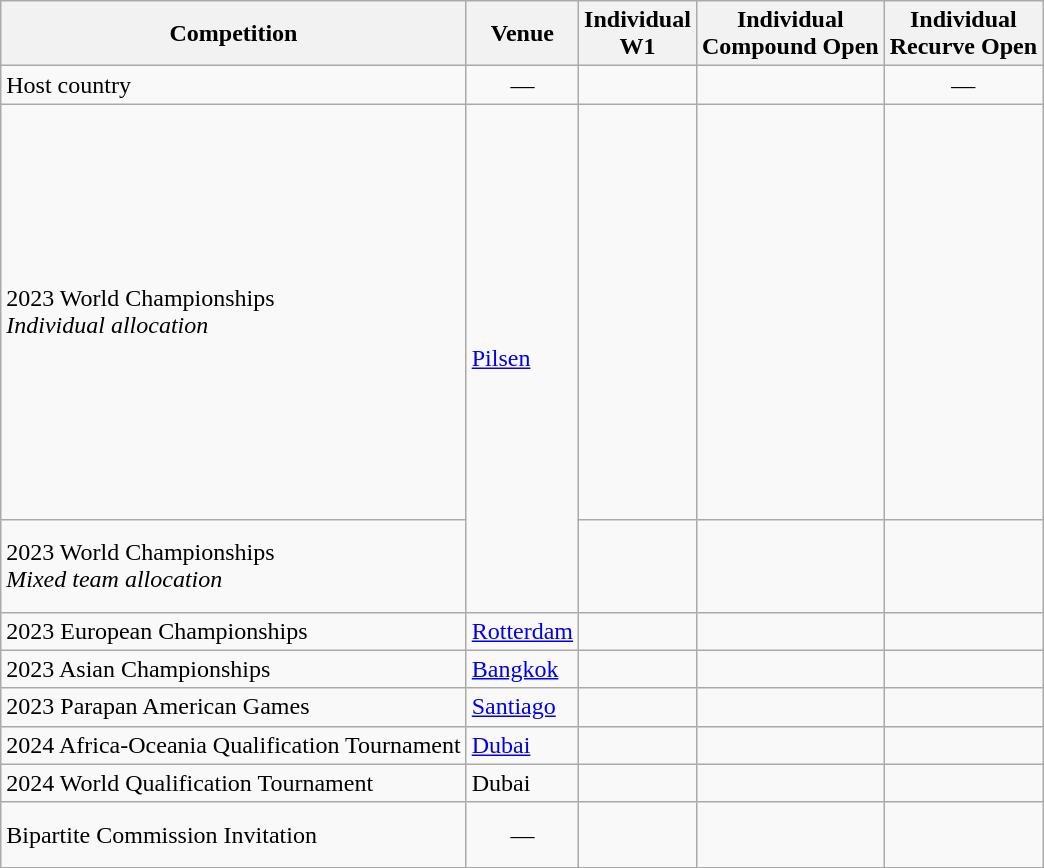<table class=wikitable>
<tr>
<th>Competition</th>
<th>Venue</th>
<th>Individual<br>W1</th>
<th>Individual<br>Compound Open</th>
<th>Individual<br>Recurve Open</th>
</tr>
<tr>
<td>Host country</td>
<td align=center>—</td>
<td></td>
<td></td>
<td align=center>—</td>
</tr>
<tr>
<td>2023 World Championships<br><em>Individual allocation</em></td>
<td rowspan=2> <a href='#'>Pilsen</a></td>
<td align=left><br></td>
<td align=left><br><br><br><br><br><br><br><br><br><br><br><br><br><br><br></td>
<td align=left><br><br><br><br><br><br><br><br><br><br><br><br><br></td>
</tr>
<tr>
<td>2023 World Championships<br><em>Mixed team allocation</em></td>
<td align=left><br><br><br></td>
<td align=left><br><br><br></td>
<td align=left><br><br><br></td>
</tr>
<tr>
<td>2023 European Championships</td>
<td> <a href='#'>Rotterdam</a></td>
<td align=left></td>
<td align=left><br></td>
<td align=left><br></td>
</tr>
<tr>
<td>2023 Asian Championships</td>
<td> <a href='#'>Bangkok</a></td>
<td align=left></td>
<td align=left><br></td>
<td align=left><br></td>
</tr>
<tr>
<td>2023 Parapan American Games</td>
<td> <a href='#'>Santiago</a></td>
<td align=left></td>
<td align=left><br></td>
<td align=left><br></td>
</tr>
<tr>
<td>2024 Africa-Oceania Qualification Tournament</td>
<td> <a href='#'>Dubai</a></td>
<td></td>
<td></td>
<td></td>
</tr>
<tr>
<td>2024 World Qualification Tournament</td>
<td> Dubai</td>
<td><br></td>
<td><br></td>
<td><br></td>
</tr>
<tr>
<td>Bipartite Commission Invitation</td>
<td align=center>—</td>
<td></td>
<td><br></td>
<td><br><br></td>
</tr>
</table>
